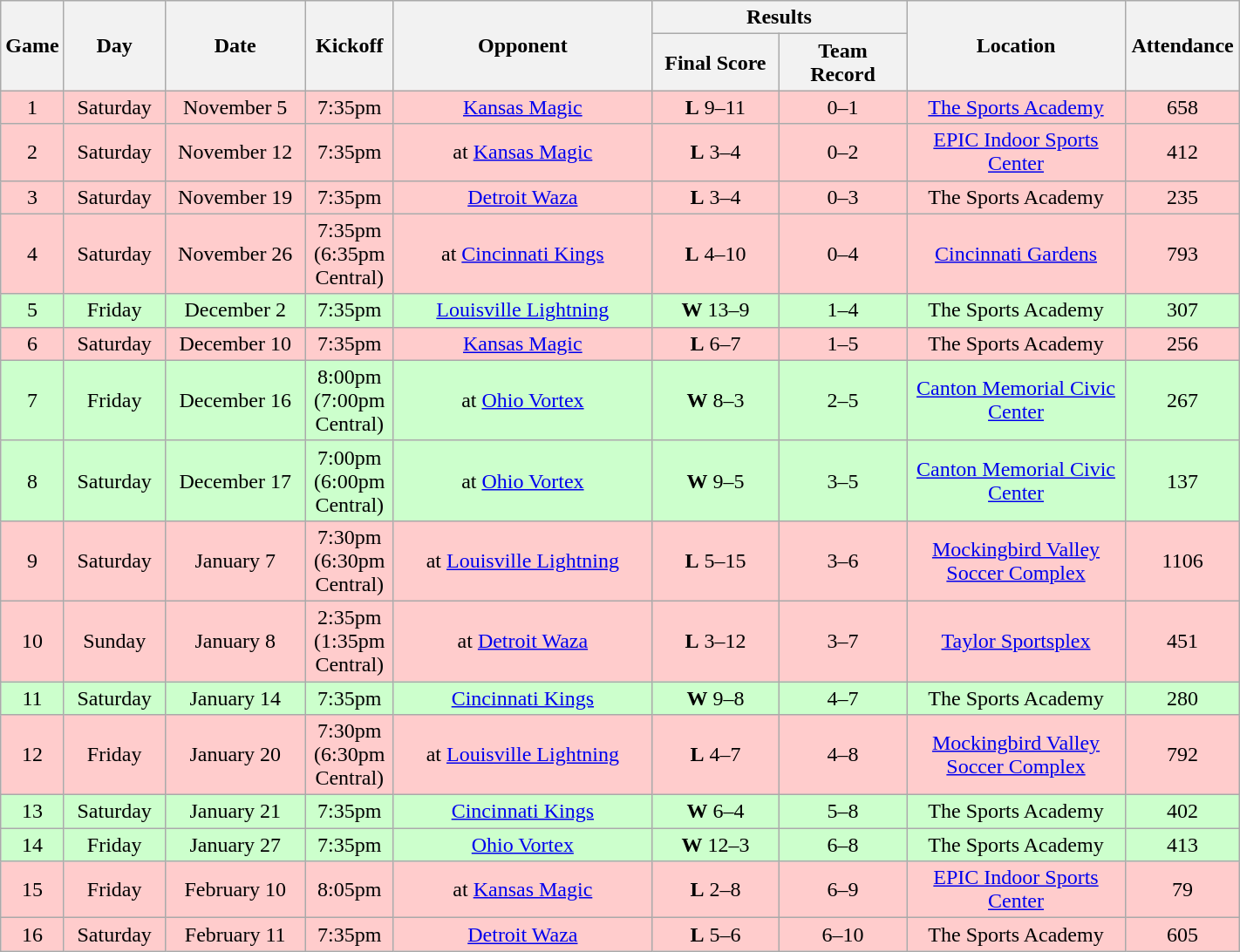<table class="wikitable">
<tr>
<th rowspan="2" width="40">Game</th>
<th rowspan="2" width="70">Day</th>
<th rowspan="2" width="100">Date</th>
<th rowspan="2" width="60">Kickoff</th>
<th rowspan="2" width="190">Opponent</th>
<th colspan="2" width="180">Results</th>
<th rowspan="2" width="160">Location</th>
<th rowspan="2" width="80">Attendance</th>
</tr>
<tr>
<th width="90">Final Score</th>
<th width="90">Team Record</th>
</tr>
<tr align="center" bgcolor="#FFCCCC">
<td align="center">1</td>
<td align="center">Saturday</td>
<td align="center">November 5</td>
<td align="center">7:35pm</td>
<td align="center"><a href='#'>Kansas Magic</a></td>
<td align="center"><strong>L</strong> 9–11</td>
<td align="center">0–1</td>
<td align="center"><a href='#'>The Sports Academy</a></td>
<td align="center">658</td>
</tr>
<tr align="center" bgcolor="#FFCCCC">
<td align="center">2</td>
<td align="center">Saturday</td>
<td align="center">November 12</td>
<td align="center">7:35pm</td>
<td align="center">at <a href='#'>Kansas Magic</a></td>
<td align="center"><strong>L</strong> 3–4</td>
<td align="center">0–2</td>
<td align="center"><a href='#'>EPIC Indoor Sports Center</a></td>
<td align="center">412</td>
</tr>
<tr align="center" bgcolor="#FFCCCC">
<td align="center">3</td>
<td align="center">Saturday</td>
<td align="center">November 19</td>
<td align="center">7:35pm</td>
<td align="center"><a href='#'>Detroit Waza</a></td>
<td align="center"><strong>L</strong> 3–4</td>
<td align="center">0–3</td>
<td align="center">The Sports Academy</td>
<td align="center">235</td>
</tr>
<tr align="center" bgcolor="#FFCCCC">
<td align="center">4</td>
<td align="center">Saturday</td>
<td align="center">November 26</td>
<td align="center">7:35pm<br>(6:35pm Central)</td>
<td align="center">at <a href='#'>Cincinnati Kings</a></td>
<td align="center"><strong>L</strong> 4–10</td>
<td align="center">0–4</td>
<td align="center"><a href='#'>Cincinnati Gardens</a></td>
<td align="center">793</td>
</tr>
<tr align="center" bgcolor="#CCFFCC">
<td align="center">5</td>
<td align="center">Friday</td>
<td align="center">December 2</td>
<td align="center">7:35pm</td>
<td align="center"><a href='#'>Louisville Lightning</a></td>
<td align="center"><strong>W</strong> 13–9</td>
<td align="center">1–4</td>
<td align="center">The Sports Academy</td>
<td align="center">307</td>
</tr>
<tr align="center" bgcolor="#FFCCCC">
<td align="center">6</td>
<td align="center">Saturday</td>
<td align="center">December 10</td>
<td align="center">7:35pm</td>
<td align="center"><a href='#'>Kansas Magic</a></td>
<td align="center"><strong>L</strong> 6–7</td>
<td align="center">1–5</td>
<td align="center">The Sports Academy</td>
<td align="center">256</td>
</tr>
<tr align="center" bgcolor="#CCFFCC">
<td align="center">7</td>
<td align="center">Friday</td>
<td align="center">December 16</td>
<td align="center">8:00pm<br>(7:00pm Central)</td>
<td align="center">at <a href='#'>Ohio Vortex</a></td>
<td align="center"><strong>W</strong> 8–3</td>
<td align="center">2–5</td>
<td align="center"><a href='#'>Canton Memorial Civic Center</a></td>
<td align="center">267</td>
</tr>
<tr align="center" bgcolor="#CCFFCC">
<td align="center">8</td>
<td align="center">Saturday</td>
<td align="center">December 17</td>
<td align="center">7:00pm<br>(6:00pm Central)</td>
<td align="center">at <a href='#'>Ohio Vortex</a></td>
<td align="center"><strong>W</strong> 9–5</td>
<td align="center">3–5</td>
<td align="center"><a href='#'>Canton Memorial Civic Center</a></td>
<td align="center">137</td>
</tr>
<tr align="center" bgcolor="#FFCCCC">
<td align="center">9</td>
<td align="center">Saturday</td>
<td align="center">January 7</td>
<td align="center">7:30pm<br>(6:30pm Central)</td>
<td align="center">at <a href='#'>Louisville Lightning</a></td>
<td align="center"><strong>L</strong> 5–15</td>
<td align="center">3–6</td>
<td align="center"><a href='#'>Mockingbird Valley Soccer Complex</a></td>
<td align="center">1106</td>
</tr>
<tr align="center" bgcolor="#FFCCCC">
<td align="center">10</td>
<td align="center">Sunday</td>
<td align="center">January 8</td>
<td align="center">2:35pm<br>(1:35pm Central)</td>
<td align="center">at <a href='#'>Detroit Waza</a></td>
<td align="center"><strong>L</strong> 3–12</td>
<td align="center">3–7</td>
<td align="center"><a href='#'>Taylor Sportsplex</a></td>
<td align="center">451</td>
</tr>
<tr align="center" bgcolor="#CCFFCC">
<td align="center">11</td>
<td align="center">Saturday</td>
<td align="center">January 14</td>
<td align="center">7:35pm</td>
<td align="center"><a href='#'>Cincinnati Kings</a></td>
<td align="center"><strong>W</strong> 9–8</td>
<td align="center">4–7</td>
<td align="center">The Sports Academy</td>
<td align="center">280</td>
</tr>
<tr align="center" bgcolor="#FFCCCC">
<td align="center">12</td>
<td align="center">Friday</td>
<td align="center">January 20</td>
<td align="center">7:30pm<br>(6:30pm Central)</td>
<td align="center">at <a href='#'>Louisville Lightning</a></td>
<td align="center"><strong>L</strong> 4–7</td>
<td align="center">4–8</td>
<td align="center"><a href='#'>Mockingbird Valley Soccer Complex</a></td>
<td align="center">792</td>
</tr>
<tr align="center" bgcolor="#CCFFCC">
<td align="center">13</td>
<td align="center">Saturday</td>
<td align="center">January 21</td>
<td align="center">7:35pm</td>
<td align="center"><a href='#'>Cincinnati Kings</a></td>
<td align="center"><strong>W</strong> 6–4</td>
<td align="center">5–8</td>
<td align="center">The Sports Academy</td>
<td align="center">402</td>
</tr>
<tr align="center" bgcolor="#CCFFCC">
<td align="center">14</td>
<td align="center">Friday</td>
<td align="center">January 27</td>
<td align="center">7:35pm</td>
<td align="center"><a href='#'>Ohio Vortex</a></td>
<td align="center"><strong>W</strong> 12–3</td>
<td align="center">6–8</td>
<td align="center">The Sports Academy</td>
<td align="center">413</td>
</tr>
<tr align="center" bgcolor="#FFCCCC">
<td align="center">15</td>
<td align="center">Friday</td>
<td align="center">February 10</td>
<td align="center">8:05pm</td>
<td align="center">at <a href='#'>Kansas Magic</a></td>
<td align="center"><strong>L</strong> 2–8</td>
<td align="center">6–9</td>
<td align="center"><a href='#'>EPIC Indoor Sports Center</a></td>
<td align="center">79</td>
</tr>
<tr align="center" bgcolor="#FFCCCC">
<td align="center">16</td>
<td align="center">Saturday</td>
<td align="center">February 11</td>
<td align="center">7:35pm</td>
<td align="center"><a href='#'>Detroit Waza</a></td>
<td align="center"><strong>L</strong> 5–6</td>
<td align="center">6–10</td>
<td align="center">The Sports Academy</td>
<td align="center">605</td>
</tr>
</table>
